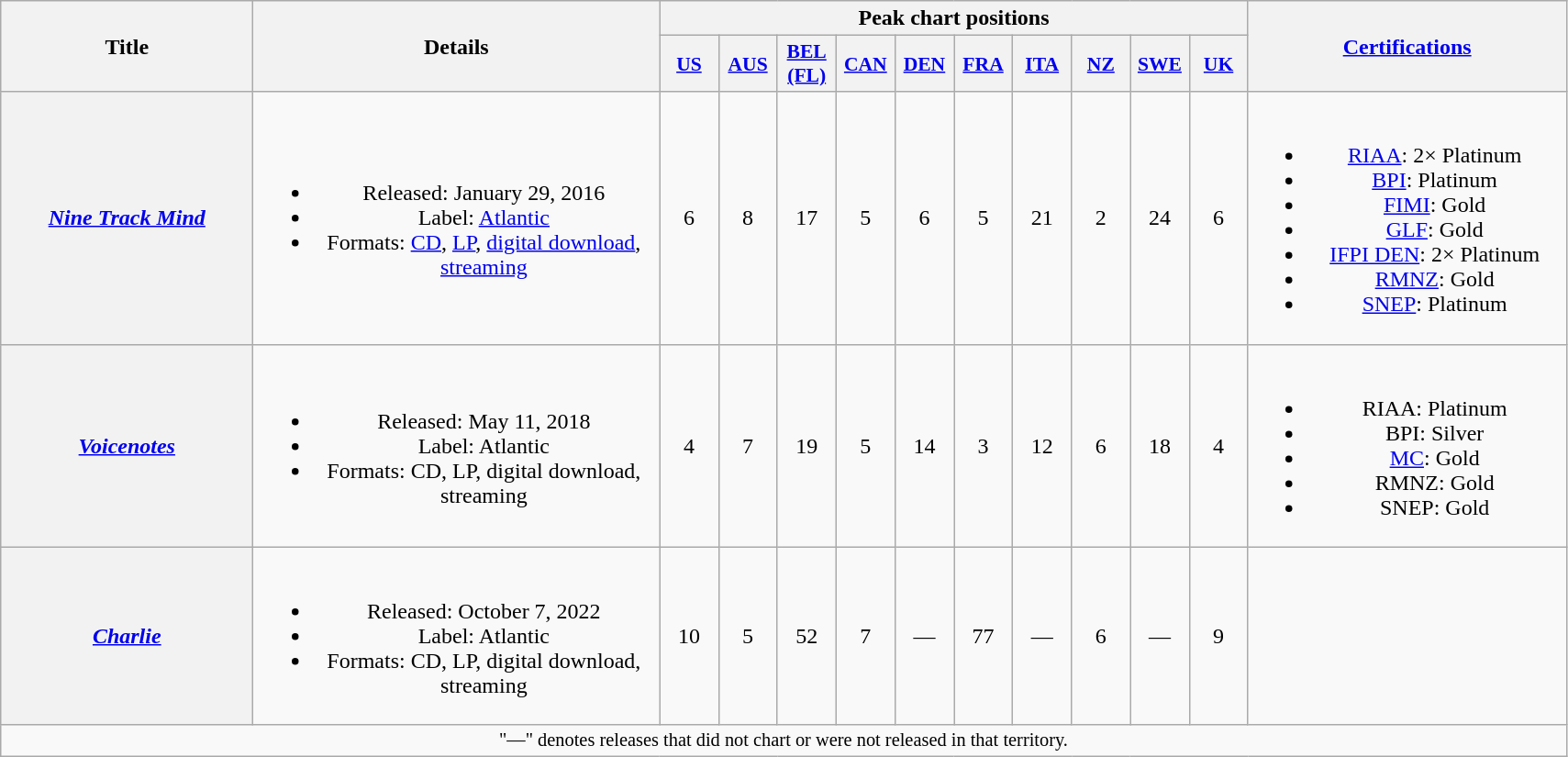<table class="wikitable plainrowheaders" style="text-align:center;">
<tr>
<th scope="col" rowspan="2" style="width:11em;">Title</th>
<th scope="col" rowspan="2" style="width:18em;">Details</th>
<th scope="col" colspan="10">Peak chart positions</th>
<th scope="col" rowspan="2" style="width:14em;"><a href='#'>Certifications</a></th>
</tr>
<tr>
<th scope="col" style="width:2.5em;font-size:90%;"><a href='#'>US</a><br></th>
<th scope="col" style="width:2.5em;font-size:90%;"><a href='#'>AUS</a><br></th>
<th scope="col" style="width:2.5em;font-size:90%;"><a href='#'>BEL<br>(FL)</a><br></th>
<th scope="col" style="width:2.5em;font-size:90%;"><a href='#'>CAN</a><br></th>
<th scope="col" style="width:2.5em;font-size:90%;"><a href='#'>DEN</a><br></th>
<th scope="col" style="width:2.5em;font-size:90%;"><a href='#'>FRA</a> <br></th>
<th scope="col" style="width:2.5em;font-size:90%;"><a href='#'>ITA</a><br></th>
<th scope="col" style="width:2.5em;font-size:90%;"><a href='#'>NZ</a><br></th>
<th scope="col" style="width:2.5em;font-size:90%;"><a href='#'>SWE</a><br></th>
<th scope="col" style="width:2.5em;font-size:90%;"><a href='#'>UK</a><br></th>
</tr>
<tr>
<th scope="row"><em><a href='#'>Nine Track Mind</a></em></th>
<td><br><ul><li>Released: January 29, 2016</li><li>Label: <a href='#'>Atlantic</a></li><li>Formats: <a href='#'>CD</a>, <a href='#'>LP</a>, <a href='#'>digital download</a>, <a href='#'>streaming</a></li></ul></td>
<td>6</td>
<td>8</td>
<td>17</td>
<td>5</td>
<td>6</td>
<td>5</td>
<td>21</td>
<td>2</td>
<td>24</td>
<td>6</td>
<td><br><ul><li><a href='#'>RIAA</a>: 2× Platinum</li><li><a href='#'>BPI</a>: Platinum</li><li><a href='#'>FIMI</a>: Gold</li><li><a href='#'>GLF</a>: Gold</li><li><a href='#'>IFPI DEN</a>: 2× Platinum</li><li><a href='#'>RMNZ</a>: Gold</li><li><a href='#'>SNEP</a>: Platinum</li></ul></td>
</tr>
<tr>
<th scope="row"><em><a href='#'>Voicenotes</a></em></th>
<td><br><ul><li>Released: May 11, 2018</li><li>Label: Atlantic</li><li>Formats: CD, LP, digital download, streaming</li></ul></td>
<td>4</td>
<td>7</td>
<td>19</td>
<td>5</td>
<td>14</td>
<td>3</td>
<td>12</td>
<td>6</td>
<td>18</td>
<td>4</td>
<td><br><ul><li>RIAA: Platinum</li><li>BPI: Silver</li><li><a href='#'>MC</a>: Gold</li><li>RMNZ: Gold</li><li>SNEP: Gold</li></ul></td>
</tr>
<tr>
<th scope="row"><em><a href='#'>Charlie</a></em></th>
<td><br><ul><li>Released: October 7, 2022</li><li>Label: Atlantic</li><li>Formats: CD, LP, digital download, streaming</li></ul></td>
<td>10</td>
<td>5</td>
<td>52</td>
<td>7</td>
<td>—</td>
<td>77</td>
<td>—</td>
<td>6</td>
<td>—</td>
<td>9</td>
<td></td>
</tr>
<tr>
<td colspan="13" style="font-size:85%">"—" denotes releases that did not chart or were not released in that territory.</td>
</tr>
</table>
